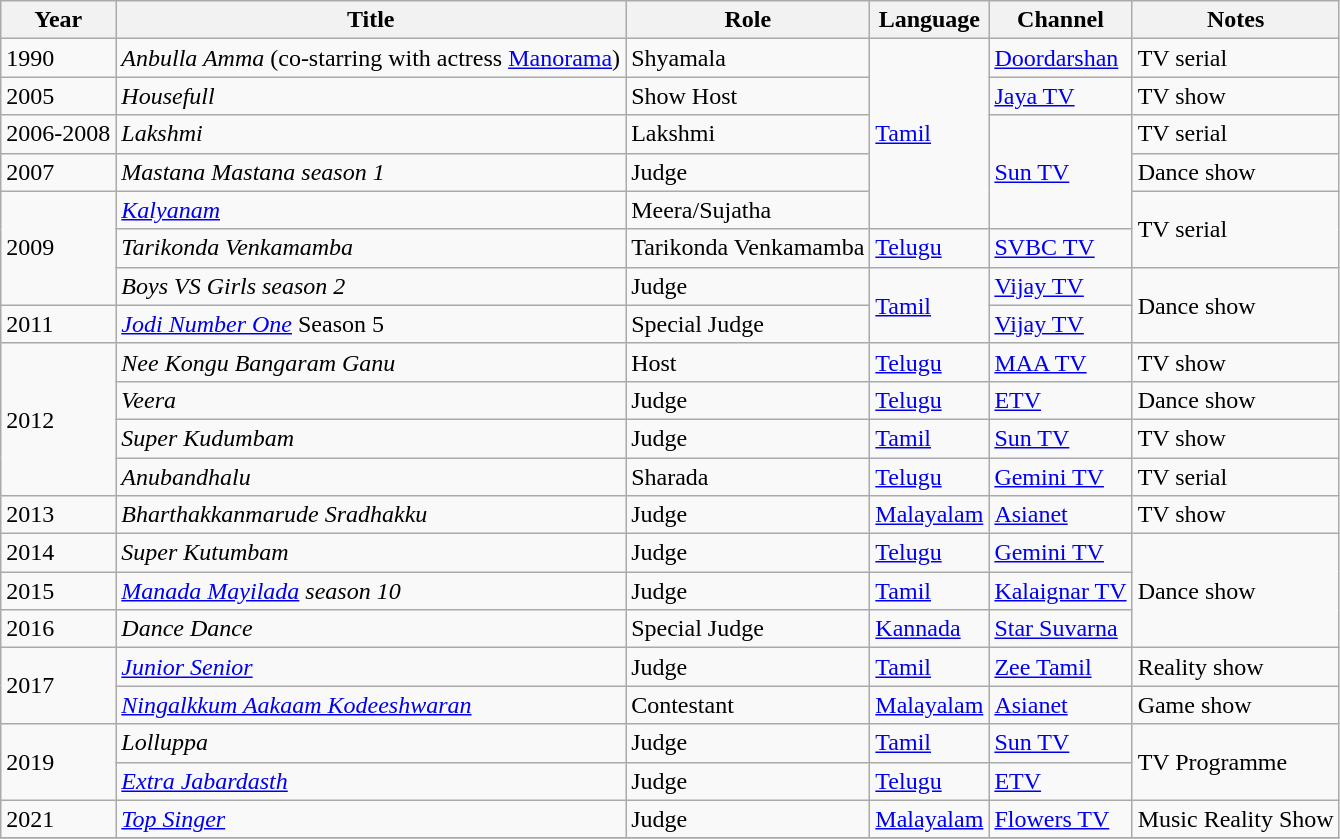<table class="wikitable">
<tr>
<th>Year</th>
<th>Title</th>
<th>Role</th>
<th>Language</th>
<th>Channel</th>
<th>Notes</th>
</tr>
<tr>
<td>1990</td>
<td><em>Anbulla Amma</em> (co-starring with actress <a href='#'>Manorama</a>)</td>
<td>Shyamala</td>
<td rowspan="5"><a href='#'>Tamil</a></td>
<td><a href='#'>Doordarshan</a></td>
<td>TV serial</td>
</tr>
<tr>
<td>2005</td>
<td><em>Housefull</em></td>
<td>Show Host</td>
<td><a href='#'>Jaya TV</a></td>
<td>TV show</td>
</tr>
<tr>
<td>2006-2008</td>
<td><em>Lakshmi</em></td>
<td>Lakshmi</td>
<td rowspan="3"><a href='#'>Sun TV</a></td>
<td>TV serial</td>
</tr>
<tr>
<td>2007</td>
<td><em>Mastana Mastana season 1</em></td>
<td>Judge</td>
<td>Dance show</td>
</tr>
<tr>
<td rowspan=3>2009</td>
<td><em><a href='#'>Kalyanam</a></em></td>
<td>Meera/Sujatha</td>
<td rowspan="2">TV serial</td>
</tr>
<tr>
<td><em>Tarikonda Venkamamba</em></td>
<td>Tarikonda Venkamamba</td>
<td><a href='#'>Telugu</a></td>
<td><a href='#'>SVBC TV</a></td>
</tr>
<tr>
<td><em>Boys VS Girls season 2</em></td>
<td>Judge</td>
<td rowspan="2"><a href='#'>Tamil</a></td>
<td><a href='#'>Vijay TV</a></td>
<td rowspan=2>Dance show</td>
</tr>
<tr>
<td>2011</td>
<td><em><a href='#'>Jodi Number One</a></em> Season 5</td>
<td>Special Judge</td>
<td><a href='#'>Vijay TV</a></td>
</tr>
<tr>
<td rowspan=4>2012</td>
<td><em>Nee Kongu Bangaram Ganu</em></td>
<td>Host</td>
<td><a href='#'>Telugu</a></td>
<td><a href='#'>MAA TV</a></td>
<td>TV show</td>
</tr>
<tr>
<td><em>Veera</em></td>
<td>Judge</td>
<td><a href='#'>Telugu</a></td>
<td><a href='#'>ETV</a></td>
<td>Dance show</td>
</tr>
<tr>
<td><em>Super Kudumbam</em></td>
<td>Judge</td>
<td><a href='#'>Tamil</a></td>
<td><a href='#'>Sun TV</a></td>
<td>TV show</td>
</tr>
<tr>
<td><em>Anubandhalu</em></td>
<td>Sharada</td>
<td><a href='#'>Telugu</a></td>
<td><a href='#'>Gemini TV</a></td>
<td>TV serial</td>
</tr>
<tr>
<td>2013</td>
<td><em>Bharthakkanmarude Sradhakku</em></td>
<td>Judge</td>
<td><a href='#'>Malayalam</a></td>
<td><a href='#'>Asianet</a></td>
<td>TV show</td>
</tr>
<tr>
<td>2014</td>
<td><em>Super Kutumbam</em></td>
<td>Judge</td>
<td><a href='#'>Telugu</a></td>
<td><a href='#'>Gemini TV</a></td>
<td rowspan=3>Dance show</td>
</tr>
<tr>
<td>2015</td>
<td><em><a href='#'>Manada Mayilada</a> season 10</em></td>
<td>Judge</td>
<td><a href='#'>Tamil</a></td>
<td><a href='#'>Kalaignar TV</a></td>
</tr>
<tr>
<td>2016</td>
<td><em>Dance Dance</em></td>
<td>Special Judge</td>
<td><a href='#'>Kannada</a></td>
<td><a href='#'>Star Suvarna</a></td>
</tr>
<tr>
<td rowspan="2">2017</td>
<td><em><a href='#'>Junior Senior</a></em></td>
<td>Judge</td>
<td><a href='#'>Tamil</a></td>
<td><a href='#'>Zee Tamil</a></td>
<td>Reality show</td>
</tr>
<tr>
<td><em><a href='#'>Ningalkkum Aakaam Kodeeshwaran</a></em></td>
<td>Contestant</td>
<td><a href='#'>Malayalam</a></td>
<td><a href='#'>Asianet</a></td>
<td>Game show</td>
</tr>
<tr>
<td rowspan=2>2019</td>
<td><em>Lolluppa</em></td>
<td>Judge</td>
<td><a href='#'>Tamil</a></td>
<td><a href='#'>Sun TV</a></td>
<td rowspan=2>TV Programme</td>
</tr>
<tr>
<td><em><a href='#'>Extra Jabardasth</a></em></td>
<td>Judge</td>
<td><a href='#'>Telugu</a></td>
<td><a href='#'>ETV</a></td>
</tr>
<tr>
<td>2021</td>
<td><a href='#'><em>Top Singer</em></a></td>
<td>Judge</td>
<td rowspan="1"><a href='#'>Malayalam</a></td>
<td><a href='#'>Flowers TV</a></td>
<td>Music Reality Show</td>
</tr>
<tr>
</tr>
</table>
